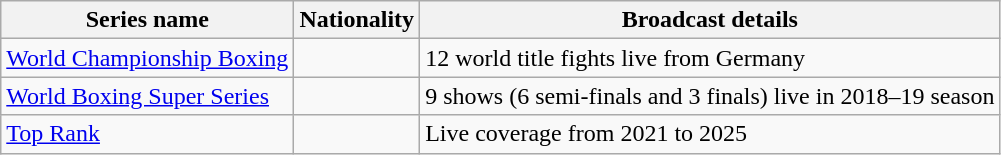<table class="wikitable">
<tr>
<th>Series name</th>
<th>Nationality</th>
<th>Broadcast details</th>
</tr>
<tr>
<td><a href='#'>World Championship Boxing</a></td>
<td></td>
<td>12 world title fights live from Germany</td>
</tr>
<tr>
<td><a href='#'>World Boxing Super Series</a></td>
<td></td>
<td>9 shows (6 semi-finals and 3 finals) live in 2018–19 season</td>
</tr>
<tr>
<td><a href='#'>Top Rank</a></td>
<td></td>
<td>Live coverage from 2021 to 2025</td>
</tr>
</table>
